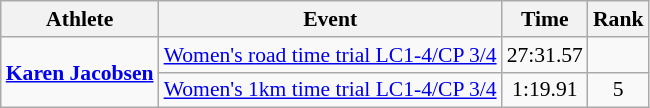<table class=wikitable style="font-size:90%">
<tr>
<th>Athlete</th>
<th>Event</th>
<th>Time</th>
<th>Rank</th>
</tr>
<tr>
<td rowspan="2"><strong><a href='#'>Karen Jacobsen</a></strong></td>
<td><a href='#'>Women's road time trial LC1-4/CP 3/4</a></td>
<td style="text-align:center;">27:31.57</td>
<td style="text-align:center;"></td>
</tr>
<tr>
<td><a href='#'>Women's 1km time trial LC1-4/CP 3/4</a></td>
<td style="text-align:center;">1:19.91</td>
<td style="text-align:center;">5</td>
</tr>
</table>
